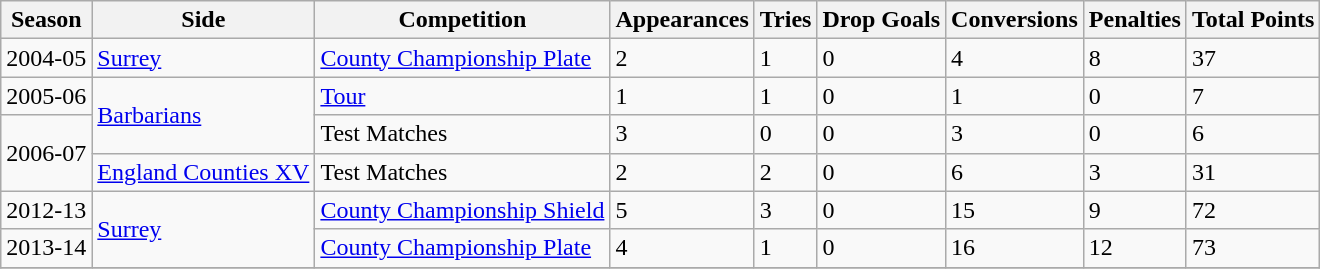<table class="wikitable sortable">
<tr>
<th>Season</th>
<th>Side</th>
<th>Competition</th>
<th>Appearances</th>
<th>Tries</th>
<th>Drop Goals</th>
<th>Conversions</th>
<th>Penalties</th>
<th>Total Points</th>
</tr>
<tr>
<td>2004-05</td>
<td><a href='#'>Surrey</a></td>
<td><a href='#'>County Championship Plate</a></td>
<td>2</td>
<td>1</td>
<td>0</td>
<td>4</td>
<td>8</td>
<td>37</td>
</tr>
<tr>
<td>2005-06</td>
<td rowspan=2><a href='#'>Barbarians</a></td>
<td><a href='#'>Tour</a></td>
<td>1</td>
<td>1</td>
<td>0</td>
<td>1</td>
<td>0</td>
<td>7</td>
</tr>
<tr>
<td rowspan=2>2006-07</td>
<td>Test Matches</td>
<td>3</td>
<td>0</td>
<td>0</td>
<td>3</td>
<td>0</td>
<td>6</td>
</tr>
<tr>
<td><a href='#'>England Counties XV</a></td>
<td>Test Matches</td>
<td>2</td>
<td>2</td>
<td>0</td>
<td>6</td>
<td>3</td>
<td>31</td>
</tr>
<tr>
<td>2012-13</td>
<td rowspan=2><a href='#'>Surrey</a></td>
<td><a href='#'>County Championship Shield</a></td>
<td>5</td>
<td>3</td>
<td>0</td>
<td>15</td>
<td>9</td>
<td>72</td>
</tr>
<tr>
<td>2013-14</td>
<td><a href='#'>County Championship Plate</a></td>
<td>4</td>
<td>1</td>
<td>0</td>
<td>16</td>
<td>12</td>
<td>73</td>
</tr>
<tr>
</tr>
</table>
